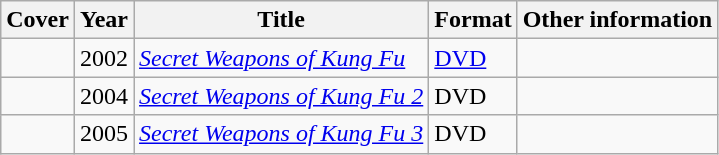<table class="wikitable">
<tr>
<th>Cover</th>
<th>Year</th>
<th>Title</th>
<th>Format</th>
<th>Other information</th>
</tr>
<tr>
<td></td>
<td>2002</td>
<td><em><a href='#'>Secret Weapons of Kung Fu</a></em></td>
<td><a href='#'>DVD</a></td>
<td></td>
</tr>
<tr>
<td></td>
<td>2004</td>
<td><em><a href='#'>Secret Weapons of Kung Fu 2</a></em></td>
<td>DVD</td>
<td></td>
</tr>
<tr>
<td></td>
<td>2005</td>
<td><em><a href='#'>Secret Weapons of Kung Fu 3</a></em></td>
<td>DVD</td>
<td></td>
</tr>
</table>
